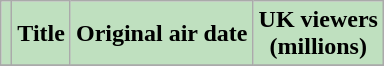<table class="wikitable plainrowheaders" style="background:#FFFFFF;">
<tr>
<th style="background: #bfe0bf;"></th>
<th style="background: #bfe0bf;">Title</th>
<th style="background: #bfe0bf;">Original air date</th>
<th style="background: #bfe0bf;">UK viewers<br>(millions)</th>
</tr>
<tr>
</tr>
</table>
